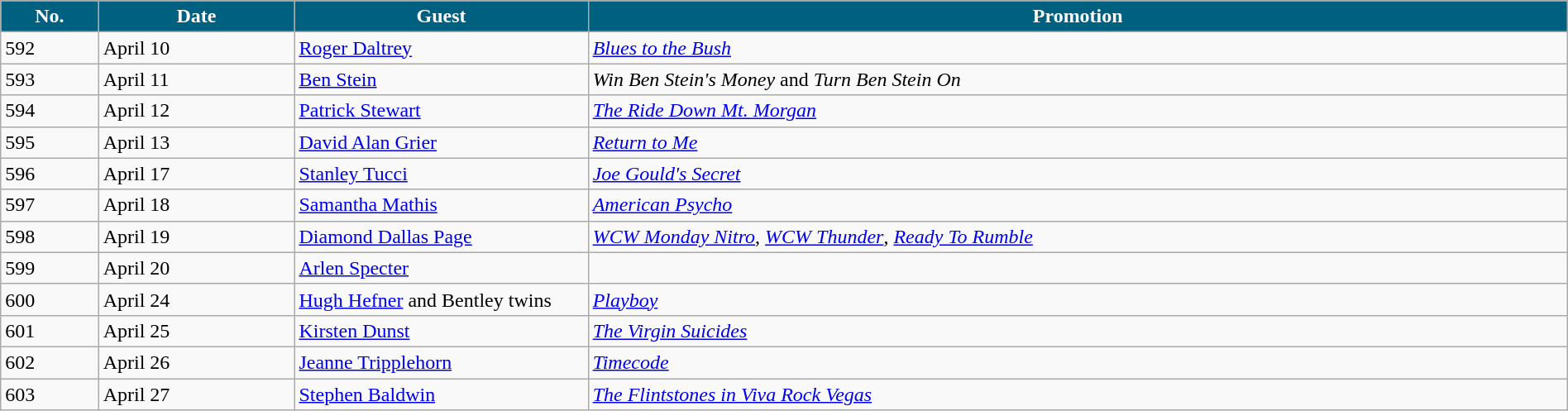<table class="wikitable" width="100%">
<tr bgcolor="#CCCCCC">
<th width="5%" style="background:#006080; color:white"><abbr>No.</abbr></th>
<th width="10%" style="background:#006080; color:white">Date</th>
<th width="15%" style="background:#006080; color:white">Guest</th>
<th width="50%" style="background:#006080; color:white">Promotion</th>
</tr>
<tr>
<td>592</td>
<td>April 10</td>
<td><a href='#'>Roger Daltrey</a></td>
<td><em><a href='#'>Blues to the Bush</a></em></td>
</tr>
<tr>
<td>593</td>
<td>April 11</td>
<td><a href='#'>Ben Stein</a></td>
<td><em>Win Ben Stein's Money</em> and <em>Turn Ben Stein On</em></td>
</tr>
<tr>
<td>594</td>
<td>April 12</td>
<td><a href='#'>Patrick Stewart</a></td>
<td><em><a href='#'>The Ride Down Mt. Morgan</a></em></td>
</tr>
<tr>
<td>595</td>
<td>April 13</td>
<td><a href='#'>David Alan Grier</a></td>
<td><em><a href='#'>Return to Me</a></em></td>
</tr>
<tr>
<td>596</td>
<td>April 17</td>
<td><a href='#'>Stanley Tucci</a></td>
<td><em><a href='#'>Joe Gould's Secret</a></em></td>
</tr>
<tr>
<td>597</td>
<td>April 18</td>
<td><a href='#'>Samantha Mathis</a></td>
<td><em><a href='#'>American Psycho</a></em></td>
</tr>
<tr>
<td>598</td>
<td>April 19</td>
<td><a href='#'>Diamond Dallas Page</a></td>
<td><em><a href='#'>WCW Monday Nitro</a></em>, <em><a href='#'>WCW Thunder</a></em>, <em><a href='#'>Ready To Rumble</a></em></td>
</tr>
<tr>
<td>599</td>
<td>April 20</td>
<td><a href='#'>Arlen Specter</a></td>
<td></td>
</tr>
<tr>
<td>600</td>
<td>April 24</td>
<td><a href='#'>Hugh Hefner</a> and Bentley twins</td>
<td><em><a href='#'>Playboy</a></em></td>
</tr>
<tr>
<td>601</td>
<td>April 25</td>
<td><a href='#'>Kirsten Dunst</a></td>
<td><em><a href='#'>The Virgin Suicides</a></em></td>
</tr>
<tr>
<td>602</td>
<td>April 26</td>
<td><a href='#'>Jeanne Tripplehorn</a></td>
<td><em><a href='#'>Timecode</a></em></td>
</tr>
<tr>
<td>603</td>
<td>April 27</td>
<td><a href='#'>Stephen Baldwin</a></td>
<td><em><a href='#'>The Flintstones in Viva Rock Vegas</a></em></td>
</tr>
</table>
